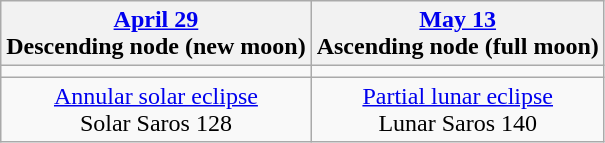<table class="wikitable">
<tr>
<th><a href='#'>April 29</a><br>Descending node (new moon)<br></th>
<th><a href='#'>May 13</a><br>Ascending node (full moon)<br></th>
</tr>
<tr>
<td></td>
<td></td>
</tr>
<tr align=center>
<td><a href='#'>Annular solar eclipse</a><br>Solar Saros 128</td>
<td><a href='#'>Partial lunar eclipse</a><br>Lunar Saros 140</td>
</tr>
</table>
